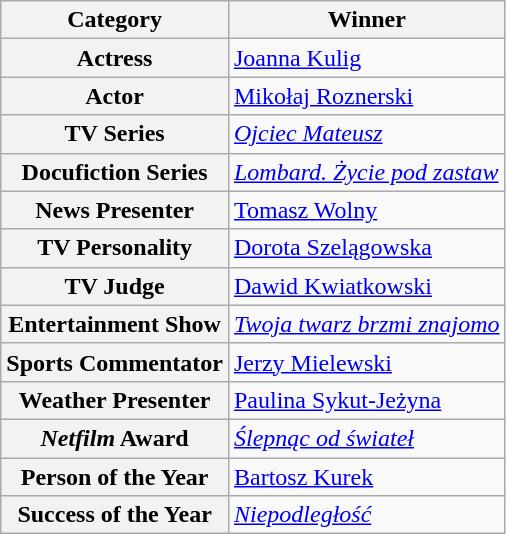<table class="wikitable">
<tr>
<th>Category</th>
<th>Winner</th>
</tr>
<tr>
<th scope="row">Actress</th>
<td><a href='#'>Joanna Kulig</a></td>
</tr>
<tr>
<th scope="row">Actor</th>
<td><a href='#'>Mikołaj Roznerski</a></td>
</tr>
<tr>
<th scope="row">TV Series</th>
<td><em><a href='#'>Ojciec Mateusz</a></em></td>
</tr>
<tr>
<th scop="row">Docufiction Series</th>
<td><em><a href='#'>Lombard. Życie pod zastaw</a></em></td>
</tr>
<tr>
<th scope="row">News Presenter</th>
<td><a href='#'>Tomasz Wolny</a></td>
</tr>
<tr>
<th scope="row">TV Personality</th>
<td><a href='#'>Dorota Szelągowska</a></td>
</tr>
<tr>
<th scope="row">TV Judge</th>
<td><a href='#'>Dawid Kwiatkowski</a></td>
</tr>
<tr>
<th scope="row">Entertainment Show</th>
<td><em><a href='#'>Twoja twarz brzmi znajomo</a></em></td>
</tr>
<tr>
<th scope="row">Sports Commentator</th>
<td><a href='#'>Jerzy Mielewski</a></td>
</tr>
<tr>
<th scope="row">Weather Presenter</th>
<td><a href='#'>Paulina Sykut-Jeżyna</a></td>
</tr>
<tr>
<th scope="row"><em>Netfilm</em> Award</th>
<td><em><a href='#'>Ślepnąc od świateł</a></em></td>
</tr>
<tr>
<th scope="row">Person of the Year</th>
<td><a href='#'>Bartosz Kurek</a></td>
</tr>
<tr>
<th scope="row">Success of the Year</th>
<td><em><a href='#'>Niepodległość</a></em></td>
</tr>
</table>
